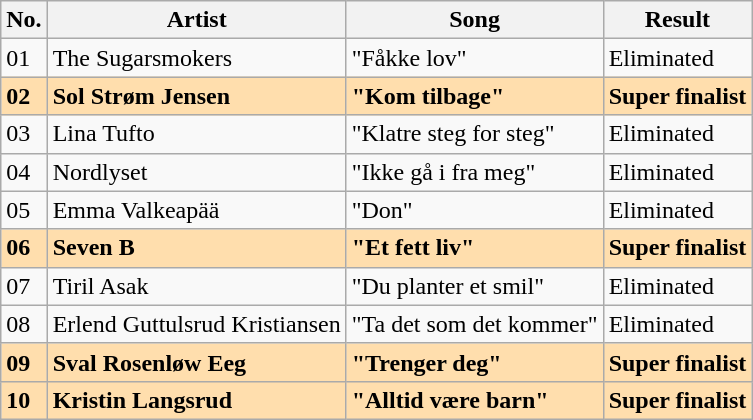<table class="wikitable sortable">
<tr>
<th>No.</th>
<th>Artist</th>
<th>Song</th>
<th>Result</th>
</tr>
<tr>
<td>01</td>
<td>The Sugarsmokers</td>
<td>"Fåkke lov"</td>
<td>Eliminated</td>
</tr>
<tr style="font-weight:bold; background:navajowhite;">
<td>02</td>
<td>Sol Strøm Jensen</td>
<td>"Kom tilbage"</td>
<td>Super finalist</td>
</tr>
<tr>
<td>03</td>
<td>Lina Tufto</td>
<td>"Klatre steg for steg"</td>
<td>Eliminated</td>
</tr>
<tr>
<td>04</td>
<td>Nordlyset</td>
<td>"Ikke gå i fra meg"</td>
<td>Eliminated</td>
</tr>
<tr>
<td>05</td>
<td>Emma Valkeapää</td>
<td>"Don"</td>
<td>Eliminated</td>
</tr>
<tr style="font-weight:bold; background:navajowhite;">
<td>06</td>
<td>Seven B</td>
<td>"Et fett liv"</td>
<td>Super finalist</td>
</tr>
<tr>
<td>07</td>
<td>Tiril Asak</td>
<td>"Du planter et smil"</td>
<td>Eliminated</td>
</tr>
<tr>
<td>08</td>
<td>Erlend Guttulsrud Kristiansen</td>
<td>"Ta det som det kommer"</td>
<td>Eliminated</td>
</tr>
<tr style="font-weight:bold; background:navajowhite;">
<td>09</td>
<td>Sval Rosenløw Eeg</td>
<td>"Trenger deg"</td>
<td>Super finalist</td>
</tr>
<tr style="font-weight:bold; background:navajowhite;">
<td>10</td>
<td>Kristin Langsrud</td>
<td>"Alltid være barn"</td>
<td>Super finalist</td>
</tr>
</table>
